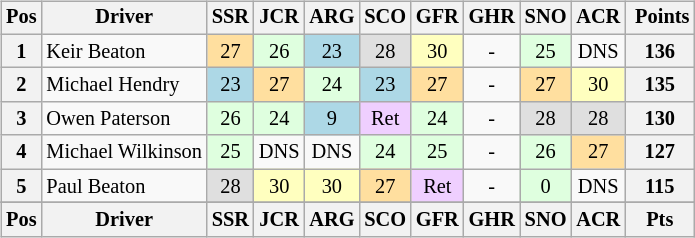<table>
<tr>
<td><br><table class="wikitable" style="font-size: 85%; text-align: center;">
<tr valign="top">
<th valign="middle">Pos</th>
<th valign="middle">Driver</th>
<th>SSR<br></th>
<th>JCR<br></th>
<th>ARG<br></th>
<th>SCO<br></th>
<th>GFR<br></th>
<th>GHR<br></th>
<th>SNO<br></th>
<th>ACR<br></th>
<th valign="middle"> Points</th>
</tr>
<tr>
<th>1</th>
<td align=left>Keir Beaton</td>
<td style="background:#ffdf9f;">27</td>
<td style="background:#dfffdf;">26</td>
<td style="background:#ADD8E6">23</td>
<td style="background:#dfdfdf;">28</td>
<td style="background:#ffffbf;">30</td>
<td>-</td>
<td style="background:#dfffdf;">25</td>
<td>DNS</td>
<th>136</th>
</tr>
<tr>
<th>2</th>
<td align=left>Michael Hendry</td>
<td style="background:#ADD8E6">23</td>
<td style="background:#ffdf9f;">27</td>
<td style="background:#dfffdf;">24</td>
<td style="background:#ADD8E6">23</td>
<td style="background:#ffdf9f;">27</td>
<td>-</td>
<td style="background:#ffdf9f;">27</td>
<td style="background:#ffffbf;">30</td>
<th>135</th>
</tr>
<tr>
<th>3</th>
<td align=left>Owen Paterson</td>
<td style="background:#dfffdf;">26</td>
<td style="background:#dfffdf;">24</td>
<td style="background:#ADD8E6">9</td>
<td style="background:#efcfff;">Ret</td>
<td style="background:#dfffdf;">24</td>
<td>-</td>
<td style="background:#dfdfdf;">28</td>
<td style="background:#dfdfdf;">28</td>
<th>130</th>
</tr>
<tr>
<th>4</th>
<td align=left>Michael Wilkinson</td>
<td style="background:#dfffdf;">25</td>
<td>DNS</td>
<td>DNS</td>
<td style="background:#dfffdf;">24</td>
<td style="background:#dfffdf;">25</td>
<td>-</td>
<td style="background:#dfffdf;">26</td>
<td style="background:#ffdf9f;">27</td>
<th>127</th>
</tr>
<tr>
<th>5</th>
<td align=left>Paul Beaton</td>
<td style="background:#dfdfdf;">28</td>
<td style="background:#ffffbf;">30</td>
<td style="background:#ffffbf;">30</td>
<td style="background:#ffdf9f;">27</td>
<td style="background:#efcfff;">Ret</td>
<td>-</td>
<td style="background:#dfffdf;">0</td>
<td>DNS</td>
<th>115</th>
</tr>
<tr>
</tr>
<tr valign="top">
<th valign="middle">Pos</th>
<th valign="middle">Driver</th>
<th>SSR<br></th>
<th>JCR<br></th>
<th>ARG<br></th>
<th>SCO<br></th>
<th>GFR<br></th>
<th>GHR<br></th>
<th>SNO<br></th>
<th>ACR<br></th>
<th valign="middle"> Pts </th>
</tr>
</table>
</td>
</tr>
</table>
